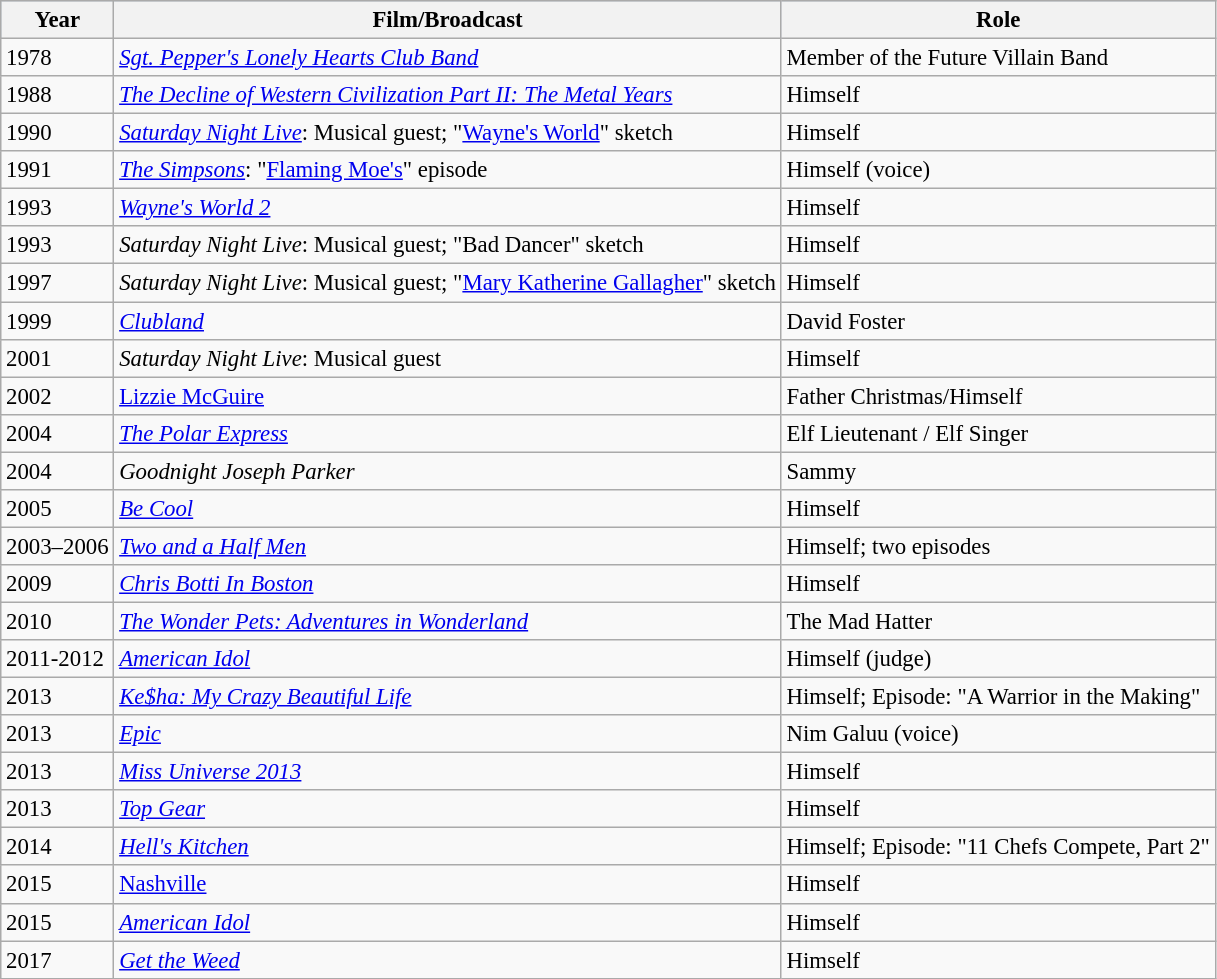<table class="wikitable" style="font-size:95%">
<tr style="background:#B0C4DE;">
<th>Year</th>
<th>Film/Broadcast</th>
<th>Role</th>
</tr>
<tr>
<td>1978</td>
<td><em><a href='#'>Sgt. Pepper's Lonely Hearts Club Band</a></em></td>
<td>Member of the Future Villain Band</td>
</tr>
<tr>
<td>1988</td>
<td><em><a href='#'>The Decline of Western Civilization Part II: The Metal Years</a></em></td>
<td>Himself</td>
</tr>
<tr>
<td>1990</td>
<td><em><a href='#'>Saturday Night Live</a></em>: Musical guest; "<a href='#'>Wayne's World</a>" sketch</td>
<td>Himself</td>
</tr>
<tr>
<td>1991</td>
<td><em><a href='#'>The Simpsons</a></em>: "<a href='#'>Flaming Moe's</a>" episode</td>
<td>Himself (voice)</td>
</tr>
<tr>
<td>1993</td>
<td><em><a href='#'>Wayne's World 2</a></em></td>
<td>Himself</td>
</tr>
<tr>
<td>1993</td>
<td><em>Saturday Night Live</em>: Musical guest; "Bad Dancer" sketch</td>
<td>Himself</td>
</tr>
<tr>
<td>1997</td>
<td><em>Saturday Night Live</em>: Musical guest; "<a href='#'>Mary Katherine Gallagher</a>" sketch</td>
<td>Himself</td>
</tr>
<tr>
<td>1999</td>
<td><em><a href='#'>Clubland</a></em></td>
<td>David Foster</td>
</tr>
<tr>
<td>2001</td>
<td><em>Saturday Night Live</em>: Musical guest</td>
<td>Himself</td>
</tr>
<tr>
<td>2002</td>
<td><a href='#'>Lizzie McGuire</a></td>
<td>Father Christmas/Himself</td>
</tr>
<tr>
<td>2004</td>
<td><em><a href='#'>The Polar Express</a></em></td>
<td>Elf Lieutenant / Elf Singer</td>
</tr>
<tr>
<td>2004</td>
<td><em>Goodnight Joseph Parker</em></td>
<td>Sammy</td>
</tr>
<tr>
<td>2005</td>
<td><em><a href='#'>Be Cool</a></em></td>
<td>Himself</td>
</tr>
<tr>
<td>2003–2006</td>
<td><em><a href='#'>Two and a Half Men</a></em></td>
<td>Himself; two episodes</td>
</tr>
<tr>
<td>2009</td>
<td><em><a href='#'>Chris Botti In Boston</a></em></td>
<td>Himself</td>
</tr>
<tr>
<td>2010</td>
<td><em><a href='#'>The Wonder Pets: Adventures in Wonderland</a></em></td>
<td>The Mad Hatter</td>
</tr>
<tr>
<td>2011-2012</td>
<td><em><a href='#'>American Idol</a></em></td>
<td>Himself (judge)</td>
</tr>
<tr>
<td>2013</td>
<td><em><a href='#'>Ke$ha: My Crazy Beautiful Life</a></em></td>
<td>Himself; Episode: "A Warrior in the Making"</td>
</tr>
<tr>
<td>2013</td>
<td><em><a href='#'>Epic</a></em></td>
<td>Nim Galuu (voice)</td>
</tr>
<tr>
<td>2013</td>
<td><em><a href='#'>Miss Universe 2013</a></em></td>
<td>Himself</td>
</tr>
<tr>
<td>2013</td>
<td><em><a href='#'>Top Gear</a></em></td>
<td>Himself</td>
</tr>
<tr>
<td>2014</td>
<td><em><a href='#'>Hell's Kitchen</a></em></td>
<td>Himself; Episode: "11 Chefs Compete, Part 2"</td>
</tr>
<tr>
<td>2015</td>
<td><em><a href='#'></em>Nashville<em></a></em></td>
<td>Himself</td>
</tr>
<tr>
<td>2015</td>
<td><em><a href='#'>American Idol</a></em></td>
<td>Himself</td>
</tr>
<tr>
<td>2017</td>
<td><em><a href='#'>Get the Weed</a></em></td>
<td>Himself</td>
</tr>
</table>
